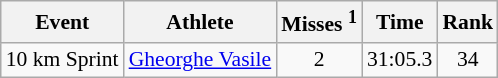<table class="wikitable" style="font-size:90%">
<tr>
<th>Event</th>
<th>Athlete</th>
<th>Misses <sup>1</sup></th>
<th>Time</th>
<th>Rank</th>
</tr>
<tr>
<td>10 km Sprint</td>
<td><a href='#'>Gheorghe Vasile</a></td>
<td align="center">2</td>
<td align="center">31:05.3</td>
<td align="center">34</td>
</tr>
</table>
